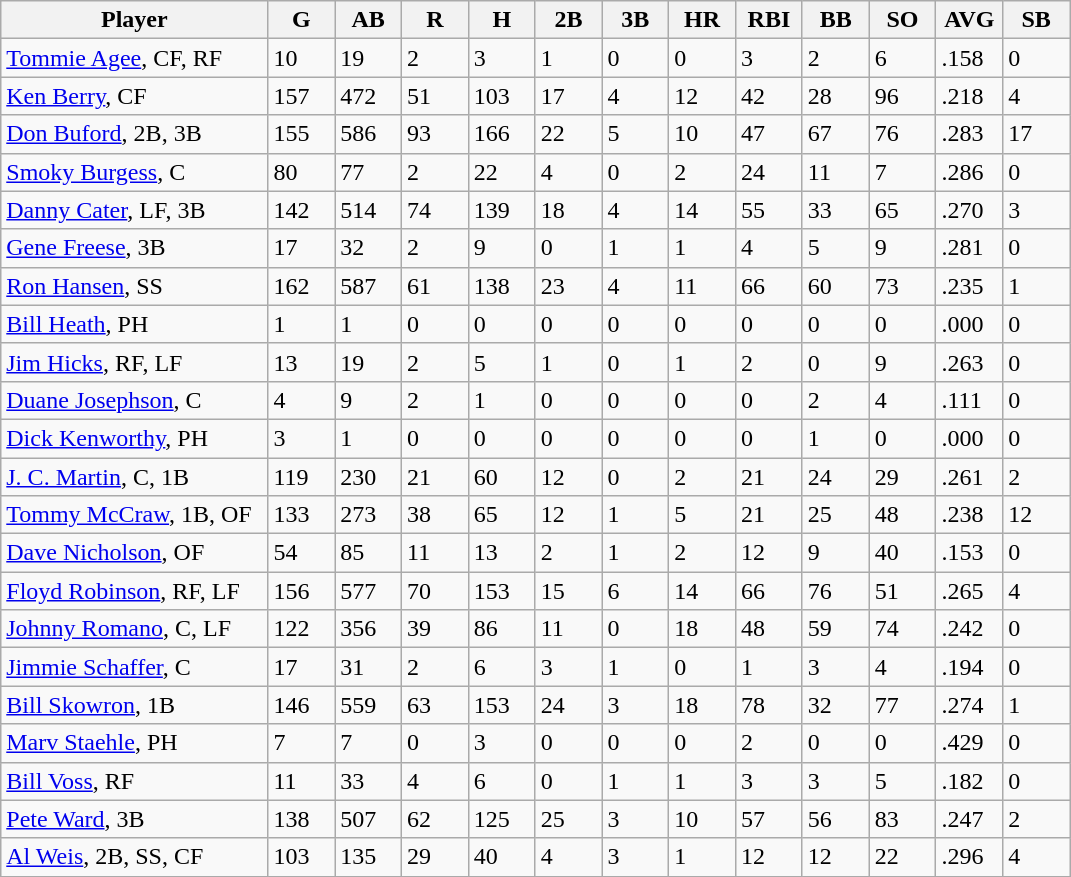<table class="wikitable sortable">
<tr>
<th width="24%">Player</th>
<th width="6%">G</th>
<th width="6%">AB</th>
<th width="6%">R</th>
<th width="6%">H</th>
<th width="6%">2B</th>
<th width="6%">3B</th>
<th width="6%">HR</th>
<th width="6%">RBI</th>
<th width="6%">BB</th>
<th width="6%">SO</th>
<th width="6%">AVG</th>
<th width="6%">SB</th>
</tr>
<tr>
<td><a href='#'>Tommie Agee</a>, CF, RF</td>
<td>10</td>
<td>19</td>
<td>2</td>
<td>3</td>
<td>1</td>
<td>0</td>
<td>0</td>
<td>3</td>
<td>2</td>
<td>6</td>
<td>.158</td>
<td>0</td>
</tr>
<tr>
<td><a href='#'>Ken Berry</a>, CF</td>
<td>157</td>
<td>472</td>
<td>51</td>
<td>103</td>
<td>17</td>
<td>4</td>
<td>12</td>
<td>42</td>
<td>28</td>
<td>96</td>
<td>.218</td>
<td>4</td>
</tr>
<tr>
<td><a href='#'>Don Buford</a>, 2B, 3B</td>
<td>155</td>
<td>586</td>
<td>93</td>
<td>166</td>
<td>22</td>
<td>5</td>
<td>10</td>
<td>47</td>
<td>67</td>
<td>76</td>
<td>.283</td>
<td>17</td>
</tr>
<tr>
<td><a href='#'>Smoky Burgess</a>, C</td>
<td>80</td>
<td>77</td>
<td>2</td>
<td>22</td>
<td>4</td>
<td>0</td>
<td>2</td>
<td>24</td>
<td>11</td>
<td>7</td>
<td>.286</td>
<td>0</td>
</tr>
<tr>
<td><a href='#'>Danny Cater</a>, LF, 3B</td>
<td>142</td>
<td>514</td>
<td>74</td>
<td>139</td>
<td>18</td>
<td>4</td>
<td>14</td>
<td>55</td>
<td>33</td>
<td>65</td>
<td>.270</td>
<td>3</td>
</tr>
<tr>
<td><a href='#'>Gene Freese</a>, 3B</td>
<td>17</td>
<td>32</td>
<td>2</td>
<td>9</td>
<td>0</td>
<td>1</td>
<td>1</td>
<td>4</td>
<td>5</td>
<td>9</td>
<td>.281</td>
<td>0</td>
</tr>
<tr>
<td><a href='#'>Ron Hansen</a>, SS</td>
<td>162</td>
<td>587</td>
<td>61</td>
<td>138</td>
<td>23</td>
<td>4</td>
<td>11</td>
<td>66</td>
<td>60</td>
<td>73</td>
<td>.235</td>
<td>1</td>
</tr>
<tr>
<td><a href='#'>Bill Heath</a>, PH</td>
<td>1</td>
<td>1</td>
<td>0</td>
<td>0</td>
<td>0</td>
<td>0</td>
<td>0</td>
<td>0</td>
<td>0</td>
<td>0</td>
<td>.000</td>
<td>0</td>
</tr>
<tr>
<td><a href='#'>Jim Hicks</a>, RF, LF</td>
<td>13</td>
<td>19</td>
<td>2</td>
<td>5</td>
<td>1</td>
<td>0</td>
<td>1</td>
<td>2</td>
<td>0</td>
<td>9</td>
<td>.263</td>
<td>0</td>
</tr>
<tr>
<td><a href='#'>Duane Josephson</a>, C</td>
<td>4</td>
<td>9</td>
<td>2</td>
<td>1</td>
<td>0</td>
<td>0</td>
<td>0</td>
<td>0</td>
<td>2</td>
<td>4</td>
<td>.111</td>
<td>0</td>
</tr>
<tr>
<td><a href='#'>Dick Kenworthy</a>, PH</td>
<td>3</td>
<td>1</td>
<td>0</td>
<td>0</td>
<td>0</td>
<td>0</td>
<td>0</td>
<td>0</td>
<td>1</td>
<td>0</td>
<td>.000</td>
<td>0</td>
</tr>
<tr>
<td><a href='#'>J. C. Martin</a>, C, 1B</td>
<td>119</td>
<td>230</td>
<td>21</td>
<td>60</td>
<td>12</td>
<td>0</td>
<td>2</td>
<td>21</td>
<td>24</td>
<td>29</td>
<td>.261</td>
<td>2</td>
</tr>
<tr>
<td><a href='#'>Tommy McCraw</a>, 1B, OF</td>
<td>133</td>
<td>273</td>
<td>38</td>
<td>65</td>
<td>12</td>
<td>1</td>
<td>5</td>
<td>21</td>
<td>25</td>
<td>48</td>
<td>.238</td>
<td>12</td>
</tr>
<tr>
<td><a href='#'>Dave Nicholson</a>, OF</td>
<td>54</td>
<td>85</td>
<td>11</td>
<td>13</td>
<td>2</td>
<td>1</td>
<td>2</td>
<td>12</td>
<td>9</td>
<td>40</td>
<td>.153</td>
<td>0</td>
</tr>
<tr>
<td><a href='#'>Floyd Robinson</a>, RF, LF</td>
<td>156</td>
<td>577</td>
<td>70</td>
<td>153</td>
<td>15</td>
<td>6</td>
<td>14</td>
<td>66</td>
<td>76</td>
<td>51</td>
<td>.265</td>
<td>4</td>
</tr>
<tr>
<td><a href='#'>Johnny Romano</a>, C, LF</td>
<td>122</td>
<td>356</td>
<td>39</td>
<td>86</td>
<td>11</td>
<td>0</td>
<td>18</td>
<td>48</td>
<td>59</td>
<td>74</td>
<td>.242</td>
<td>0</td>
</tr>
<tr>
<td><a href='#'>Jimmie Schaffer</a>, C</td>
<td>17</td>
<td>31</td>
<td>2</td>
<td>6</td>
<td>3</td>
<td>1</td>
<td>0</td>
<td>1</td>
<td>3</td>
<td>4</td>
<td>.194</td>
<td>0</td>
</tr>
<tr>
<td><a href='#'>Bill Skowron</a>, 1B</td>
<td>146</td>
<td>559</td>
<td>63</td>
<td>153</td>
<td>24</td>
<td>3</td>
<td>18</td>
<td>78</td>
<td>32</td>
<td>77</td>
<td>.274</td>
<td>1</td>
</tr>
<tr>
<td><a href='#'>Marv Staehle</a>, PH</td>
<td>7</td>
<td>7</td>
<td>0</td>
<td>3</td>
<td>0</td>
<td>0</td>
<td>0</td>
<td>2</td>
<td>0</td>
<td>0</td>
<td>.429</td>
<td>0</td>
</tr>
<tr>
<td><a href='#'>Bill Voss</a>, RF</td>
<td>11</td>
<td>33</td>
<td>4</td>
<td>6</td>
<td>0</td>
<td>1</td>
<td>1</td>
<td>3</td>
<td>3</td>
<td>5</td>
<td>.182</td>
<td>0</td>
</tr>
<tr>
<td><a href='#'>Pete Ward</a>, 3B</td>
<td>138</td>
<td>507</td>
<td>62</td>
<td>125</td>
<td>25</td>
<td>3</td>
<td>10</td>
<td>57</td>
<td>56</td>
<td>83</td>
<td>.247</td>
<td>2</td>
</tr>
<tr>
<td><a href='#'>Al Weis</a>, 2B, SS, CF</td>
<td>103</td>
<td>135</td>
<td>29</td>
<td>40</td>
<td>4</td>
<td>3</td>
<td>1</td>
<td>12</td>
<td>12</td>
<td>22</td>
<td>.296</td>
<td>4</td>
</tr>
<tr>
</tr>
</table>
